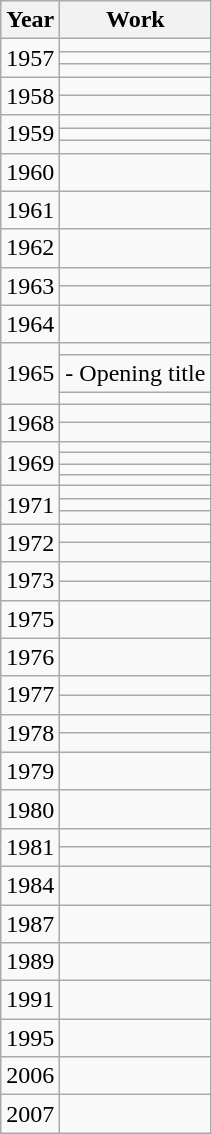<table class="wikitable sortable">
<tr>
<th>Year</th>
<th>Work</th>
</tr>
<tr>
<td rowspan="3">1957</td>
<td></td>
</tr>
<tr>
<td></td>
</tr>
<tr>
<td></td>
</tr>
<tr>
<td rowspan="2">1958</td>
<td></td>
</tr>
<tr>
<td></td>
</tr>
<tr>
<td rowspan="3">1959</td>
<td></td>
</tr>
<tr>
<td></td>
</tr>
<tr>
<td></td>
</tr>
<tr>
<td>1960</td>
<td></td>
</tr>
<tr>
<td>1961</td>
<td></td>
</tr>
<tr>
<td>1962</td>
<td></td>
</tr>
<tr>
<td rowspan="2">1963</td>
<td></td>
</tr>
<tr>
<td></td>
</tr>
<tr>
<td>1964</td>
<td></td>
</tr>
<tr>
<td rowspan="3">1965</td>
<td></td>
</tr>
<tr>
<td> - Opening title</td>
</tr>
<tr>
<td></td>
</tr>
<tr>
<td rowspan="2">1968</td>
<td></td>
</tr>
<tr>
<td></td>
</tr>
<tr>
<td rowspan="4">1969</td>
<td></td>
</tr>
<tr>
<td></td>
</tr>
<tr>
<td></td>
</tr>
<tr>
<td></td>
</tr>
<tr>
<td rowspan="3">1971</td>
<td></td>
</tr>
<tr>
<td></td>
</tr>
<tr>
<td></td>
</tr>
<tr>
<td rowspan="2">1972</td>
<td></td>
</tr>
<tr>
<td></td>
</tr>
<tr>
<td rowspan="2">1973</td>
<td></td>
</tr>
<tr>
<td></td>
</tr>
<tr>
<td>1975</td>
<td></td>
</tr>
<tr>
<td>1976</td>
<td></td>
</tr>
<tr>
<td rowspan="2">1977</td>
<td></td>
</tr>
<tr>
<td></td>
</tr>
<tr>
<td rowspan="2">1978</td>
<td></td>
</tr>
<tr>
<td></td>
</tr>
<tr>
<td>1979</td>
<td></td>
</tr>
<tr>
<td>1980</td>
<td></td>
</tr>
<tr>
<td rowspan="2">1981</td>
<td></td>
</tr>
<tr>
<td></td>
</tr>
<tr>
<td>1984</td>
<td></td>
</tr>
<tr>
<td>1987</td>
<td></td>
</tr>
<tr>
<td>1989</td>
<td></td>
</tr>
<tr>
<td>1991</td>
<td></td>
</tr>
<tr>
<td>1995</td>
<td></td>
</tr>
<tr>
<td>2006</td>
<td></td>
</tr>
<tr>
<td>2007</td>
<td></td>
</tr>
</table>
